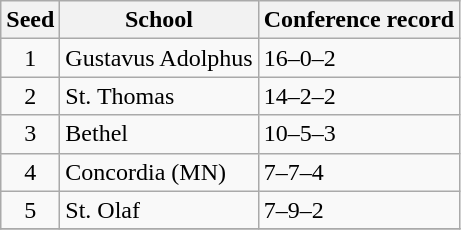<table class="wikitable">
<tr>
<th>Seed</th>
<th>School</th>
<th>Conference record</th>
</tr>
<tr>
<td align=center>1</td>
<td>Gustavus Adolphus</td>
<td>16–0–2</td>
</tr>
<tr>
<td align=center>2</td>
<td>St. Thomas</td>
<td>14–2–2</td>
</tr>
<tr>
<td align=center>3</td>
<td>Bethel</td>
<td>10–5–3</td>
</tr>
<tr>
<td align=center>4</td>
<td>Concordia (MN)</td>
<td>7–7–4</td>
</tr>
<tr>
<td align=center>5</td>
<td>St. Olaf</td>
<td>7–9–2</td>
</tr>
<tr>
</tr>
</table>
